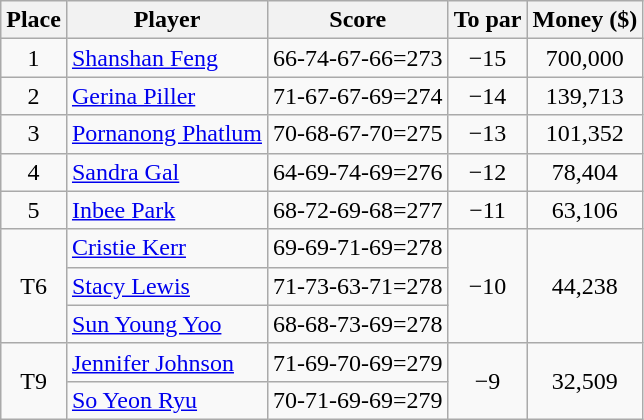<table class="wikitable">
<tr>
<th>Place</th>
<th>Player</th>
<th>Score</th>
<th>To par</th>
<th>Money ($)</th>
</tr>
<tr>
<td align=center>1</td>
<td> <a href='#'>Shanshan Feng</a></td>
<td>66-74-67-66=273</td>
<td align=center>−15</td>
<td align=center>700,000</td>
</tr>
<tr>
<td align=center>2</td>
<td> <a href='#'>Gerina Piller</a></td>
<td>71-67-67-69=274</td>
<td align=center>−14</td>
<td align=center>139,713</td>
</tr>
<tr>
<td align=center>3</td>
<td> <a href='#'>Pornanong Phatlum</a></td>
<td>70-68-67-70=275</td>
<td align=center>−13</td>
<td align=center>101,352</td>
</tr>
<tr>
<td align=center>4</td>
<td> <a href='#'>Sandra Gal</a></td>
<td>64-69-74-69=276</td>
<td align=center>−12</td>
<td align=center>78,404</td>
</tr>
<tr>
<td align=center>5</td>
<td> <a href='#'>Inbee Park</a></td>
<td>68-72-69-68=277</td>
<td align=center>−11</td>
<td align=center>63,106</td>
</tr>
<tr>
<td align=center rowspan=3>T6</td>
<td> <a href='#'>Cristie Kerr</a></td>
<td>69-69-71-69=278</td>
<td align=center rowspan=3>−10</td>
<td align=center rowspan=3>44,238</td>
</tr>
<tr>
<td> <a href='#'>Stacy Lewis</a></td>
<td>71-73-63-71=278</td>
</tr>
<tr>
<td> <a href='#'>Sun Young Yoo</a></td>
<td>68-68-73-69=278</td>
</tr>
<tr>
<td align=center rowspan=2>T9</td>
<td> <a href='#'>Jennifer Johnson</a></td>
<td>71-69-70-69=279</td>
<td align=center rowspan=2>−9</td>
<td align=center rowspan=2>32,509</td>
</tr>
<tr>
<td> <a href='#'>So Yeon Ryu</a></td>
<td>70-71-69-69=279</td>
</tr>
</table>
